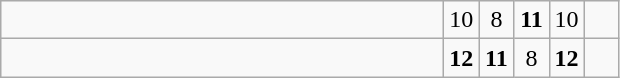<table class="wikitable">
<tr>
<td style="width:18em"></td>
<td align=center style="width:1em">10</td>
<td align=center style="width:1em">8</td>
<td align=center style="width:1em"><strong>11</strong></td>
<td align=center style="width:1em">10</td>
<td align=center style="width:1em"></td>
</tr>
<tr>
<td style="width:18em"><strong></strong></td>
<td align=center style="width:1em"><strong>12</strong></td>
<td align=center style="width:1em"><strong>11</strong></td>
<td align=center style="width:1em">8</td>
<td align=center style="width:1em"><strong>12</strong></td>
<td align=center style="width:1em"></td>
</tr>
</table>
